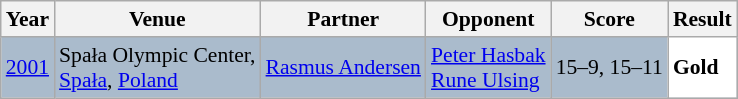<table class="sortable wikitable" style="font-size: 90%;">
<tr>
<th>Year</th>
<th>Venue</th>
<th>Partner</th>
<th>Opponent</th>
<th>Score</th>
<th>Result</th>
</tr>
<tr style="background:#AABBCC">
<td align="center"><a href='#'>2001</a></td>
<td align="left">Spała Olympic Center,<br><a href='#'>Spała</a>, <a href='#'>Poland</a></td>
<td align="left"> <a href='#'>Rasmus Andersen</a></td>
<td align="left"> <a href='#'>Peter Hasbak</a> <br>  <a href='#'>Rune Ulsing</a></td>
<td align="left">15–9, 15–11</td>
<td style="text-align:left; background:white"> <strong>Gold</strong></td>
</tr>
</table>
